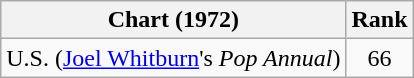<table class="wikitable">
<tr>
<th align="left">Chart (1972)</th>
<th style="text-align:center;">Rank</th>
</tr>
<tr>
<td>U.S. (<a href='#'>Joel Whitburn</a>'s <em>Pop Annual</em>)</td>
<td style="text-align:center;">66</td>
</tr>
</table>
